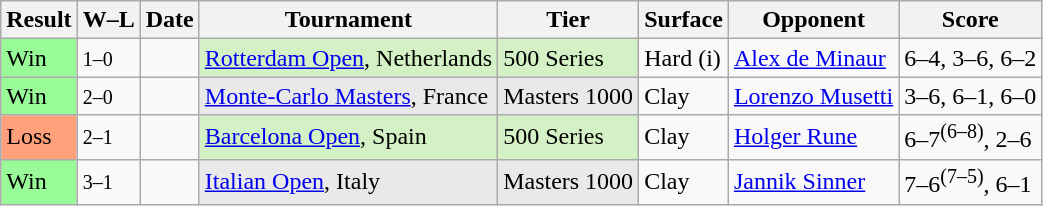<table class="sortable wikitable">
<tr>
<th>Result</th>
<th class="unsortable">W–L</th>
<th>Date</th>
<th>Tournament</th>
<th>Tier</th>
<th>Surface</th>
<th>Opponent</th>
<th class="unsortable">Score</th>
</tr>
<tr>
<td style=background:#98fb98>Win</td>
<td><small>1–0</small></td>
<td><a href='#'></a></td>
<td style=background:#d4f1c5><a href='#'>Rotterdam Open</a>, Netherlands</td>
<td style=background:#d4f1c5>500 Series</td>
<td>Hard (i)</td>
<td> <a href='#'>Alex de Minaur</a></td>
<td>6–4, 3–6, 6–2</td>
</tr>
<tr>
<td style=background:#98fb98>Win</td>
<td><small>2–0</small></td>
<td><a href='#'></a></td>
<td style=background:#e9e9e9><a href='#'>Monte-Carlo Masters</a>, France</td>
<td style=background:#e9e9e9>Masters 1000</td>
<td>Clay</td>
<td> <a href='#'>Lorenzo Musetti</a></td>
<td>3–6, 6–1, 6–0</td>
</tr>
<tr>
<td style=background:#ffa07a>Loss</td>
<td><small>2–1</small></td>
<td><a href='#'></a></td>
<td style=background:#d4f1c5><a href='#'>Barcelona Open</a>, Spain</td>
<td style=background:#d4f1c5>500 Series</td>
<td>Clay</td>
<td> <a href='#'>Holger Rune</a></td>
<td>6–7<sup>(6–8)</sup>, 2–6</td>
</tr>
<tr>
<td style=background:#98fb98>Win</td>
<td><small>3–1</small></td>
<td><a href='#'></a></td>
<td style=background:#e9e9e9><a href='#'>Italian Open</a>, Italy</td>
<td style=background:#e9e9e9>Masters 1000</td>
<td>Clay</td>
<td> <a href='#'>Jannik Sinner</a></td>
<td>7–6<sup>(7–5)</sup>, 6–1</td>
</tr>
</table>
